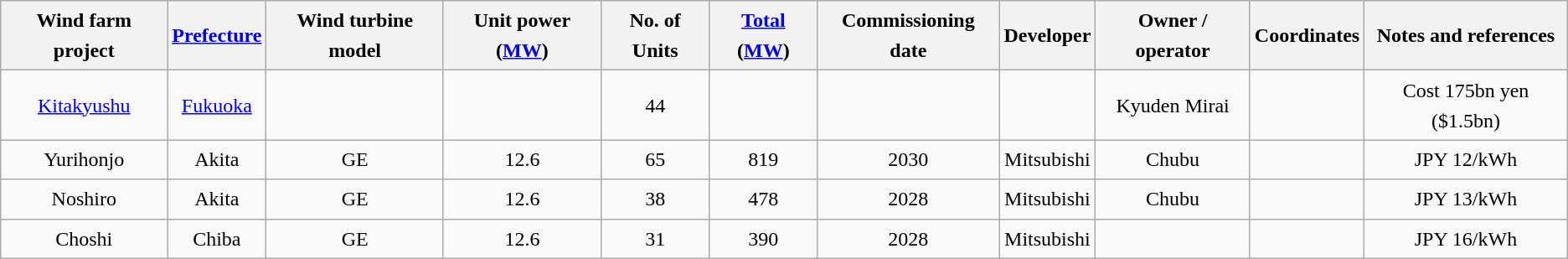<table class="wikitable sortable" style="font-size:100%;border:0px;text-align:center;line-height:150%;table-layout: fixed">
<tr>
<th scope="col">Wind farm project</th>
<th scope="col"><a href='#'>Prefecture</a></th>
<th scope="col">Wind turbine model</th>
<th scope="col">Unit power (<a href='#'>MW</a>)</th>
<th scope="col">No. of Units</th>
<th scope="col"><a href='#'>Total</a> (<a href='#'>MW</a>)</th>
<th scope="col">Commissioning date</th>
<th scope="col">Developer</th>
<th scope="col">Owner / operator</th>
<th scope="col">Coordinates</th>
<th scope="col" class="unsortable">Notes and references</th>
</tr>
<tr>
<td><a href='#'>Kitakyushu</a></td>
<td><a href='#'>Fukuoka</a></td>
<td></td>
<td></td>
<td>44</td>
<td></td>
<td></td>
<td></td>
<td>Kyuden Mirai</td>
<td></td>
<td>Cost 175bn yen ($1.5bn) </td>
</tr>
<tr>
<td>Yurihonjo</td>
<td>Akita</td>
<td>GE</td>
<td>12.6</td>
<td>65</td>
<td>819</td>
<td>2030</td>
<td>Mitsubishi</td>
<td>Chubu</td>
<td></td>
<td>JPY 12/kWh</td>
</tr>
<tr>
<td>Noshiro</td>
<td>Akita</td>
<td>GE</td>
<td>12.6</td>
<td>38</td>
<td>478</td>
<td>2028</td>
<td>Mitsubishi</td>
<td>Chubu</td>
<td></td>
<td>JPY 13/kWh</td>
</tr>
<tr>
<td>Choshi</td>
<td>Chiba</td>
<td>GE</td>
<td>12.6</td>
<td>31</td>
<td>390</td>
<td>2028</td>
<td>Mitsubishi</td>
<td></td>
<td></td>
<td>JPY 16/kWh</td>
</tr>
</table>
